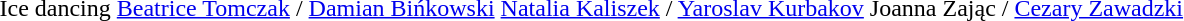<table>
<tr>
<td>Ice dancing</td>
<td><a href='#'>Beatrice Tomczak</a> / <a href='#'>Damian Bińkowski</a></td>
<td><a href='#'>Natalia Kaliszek</a> / <a href='#'>Yaroslav Kurbakov</a></td>
<td>Joanna Zając / <a href='#'>Cezary Zawadzki</a></td>
</tr>
</table>
